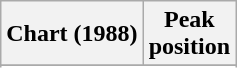<table class="wikitable sortable plainrowheaders" style="text-align:center">
<tr>
<th scope="col">Chart (1988)</th>
<th scope="col">Peak <br>position</th>
</tr>
<tr>
</tr>
<tr>
</tr>
</table>
